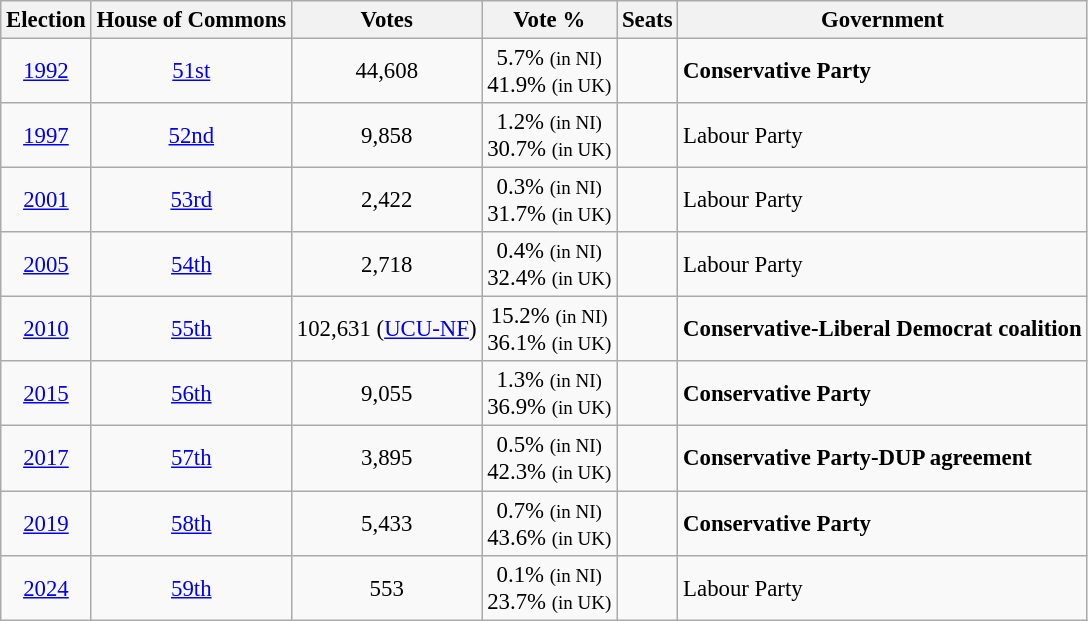<table class="wikitable sortable" style="font-size:95%">
<tr>
<th>Election</th>
<th>House of Commons</th>
<th>Votes</th>
<th>Vote %</th>
<th>Seats</th>
<th align=center>Government</th>
</tr>
<tr>
<td align=center><a href='#'>1992</a></td>
<td align=center><a href='#'>51st</a></td>
<td align=center>44,608</td>
<td align=center>5.7% <small>(in NI)</small><br>41.9% <small>(in UK)</small></td>
<td align=center></td>
<td align=left><strong>Conservative Party</strong></td>
</tr>
<tr>
<td align=center><a href='#'>1997</a></td>
<td align=center><a href='#'>52nd</a></td>
<td align=center>9,858</td>
<td align=center>1.2% <small>(in NI)</small><br>30.7% <small>(in UK)</small></td>
<td align=center></td>
<td align=left>Labour Party</td>
</tr>
<tr>
<td align=center><a href='#'>2001</a></td>
<td align=center><a href='#'>53rd</a></td>
<td align=center>2,422</td>
<td align=center>0.3% <small>(in NI)</small><br>31.7% <small>(in UK)</small></td>
<td align=center></td>
<td align=left>Labour Party</td>
</tr>
<tr>
<td align=center><a href='#'>2005</a></td>
<td align=center><a href='#'>54th</a></td>
<td align=center>2,718</td>
<td align=center>0.4% <small>(in NI)</small><br>32.4% <small>(in UK)</small></td>
<td align=center></td>
<td align=left>Labour Party</td>
</tr>
<tr>
<td align=center><a href='#'>2010</a></td>
<td align=center><a href='#'>55th</a></td>
<td align=center>102,631  (<a href='#'>UCU-NF</a>)</td>
<td align=center>15.2% <small>(in NI)</small><br>36.1% <small>(in UK)</small></td>
<td align=center></td>
<td align=left><strong>Conservative-Liberal Democrat coalition</strong></td>
</tr>
<tr>
<td align=center><a href='#'>2015</a></td>
<td align=center><a href='#'>56th</a></td>
<td align=center>9,055</td>
<td align=center>1.3% <small>(in NI)</small><br>36.9% <small>(in UK)</small></td>
<td align=center></td>
<td align=left><strong>Conservative Party</strong></td>
</tr>
<tr>
<td align=center><a href='#'>2017</a></td>
<td align=center><a href='#'>57th</a></td>
<td align=center>3,895</td>
<td align=center>0.5% <small>(in NI)</small><br>42.3% <small>(in UK)</small></td>
<td align=center></td>
<td align=left><strong>Conservative Party-DUP agreement</strong></td>
</tr>
<tr>
<td align=center><a href='#'>2019</a></td>
<td align=center><a href='#'>58th</a></td>
<td align=center>5,433</td>
<td align=center>0.7% <small>(in NI)</small><br>43.6% <small>(in UK)</small></td>
<td align=center></td>
<td align=left><strong>Conservative Party</strong></td>
</tr>
<tr>
<td align=center><a href='#'>2024</a></td>
<td align=center><a href='#'>59th</a></td>
<td align=center>553</td>
<td align=center>0.1% <small>(in NI)</small><br>23.7% <small>(in UK)</small></td>
<td align=center></td>
<td align=left>Labour Party</td>
</tr>
</table>
